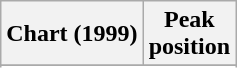<table class="wikitable sortable plainrowheaders">
<tr>
<th>Chart (1999)</th>
<th>Peak<br>position</th>
</tr>
<tr>
</tr>
<tr>
</tr>
<tr>
</tr>
<tr>
</tr>
</table>
